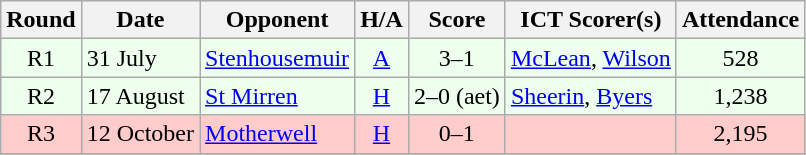<table class="wikitable" style="text-align:center">
<tr>
<th>Round</th>
<th>Date</th>
<th>Opponent</th>
<th>H/A</th>
<th>Score</th>
<th>ICT Scorer(s)</th>
<th>Attendance</th>
</tr>
<tr bgcolor=#EEFFEE>
<td>R1</td>
<td align=left>31 July</td>
<td align=left><a href='#'>Stenhousemuir</a></td>
<td><a href='#'>A</a></td>
<td>3–1</td>
<td align=left><a href='#'>McLean</a>, <a href='#'>Wilson</a></td>
<td>528</td>
</tr>
<tr bgcolor=#EEFFEE>
<td>R2</td>
<td align=left>17 August</td>
<td align=left><a href='#'>St Mirren</a></td>
<td><a href='#'>H</a></td>
<td>2–0 (aet)</td>
<td align=left><a href='#'>Sheerin</a>, <a href='#'>Byers</a></td>
<td>1,238</td>
</tr>
<tr bgcolor=#FFCCCC>
<td>R3</td>
<td align=left>12 October</td>
<td align=left><a href='#'>Motherwell</a></td>
<td><a href='#'>H</a></td>
<td>0–1</td>
<td align=left></td>
<td>2,195</td>
</tr>
<tr>
</tr>
</table>
